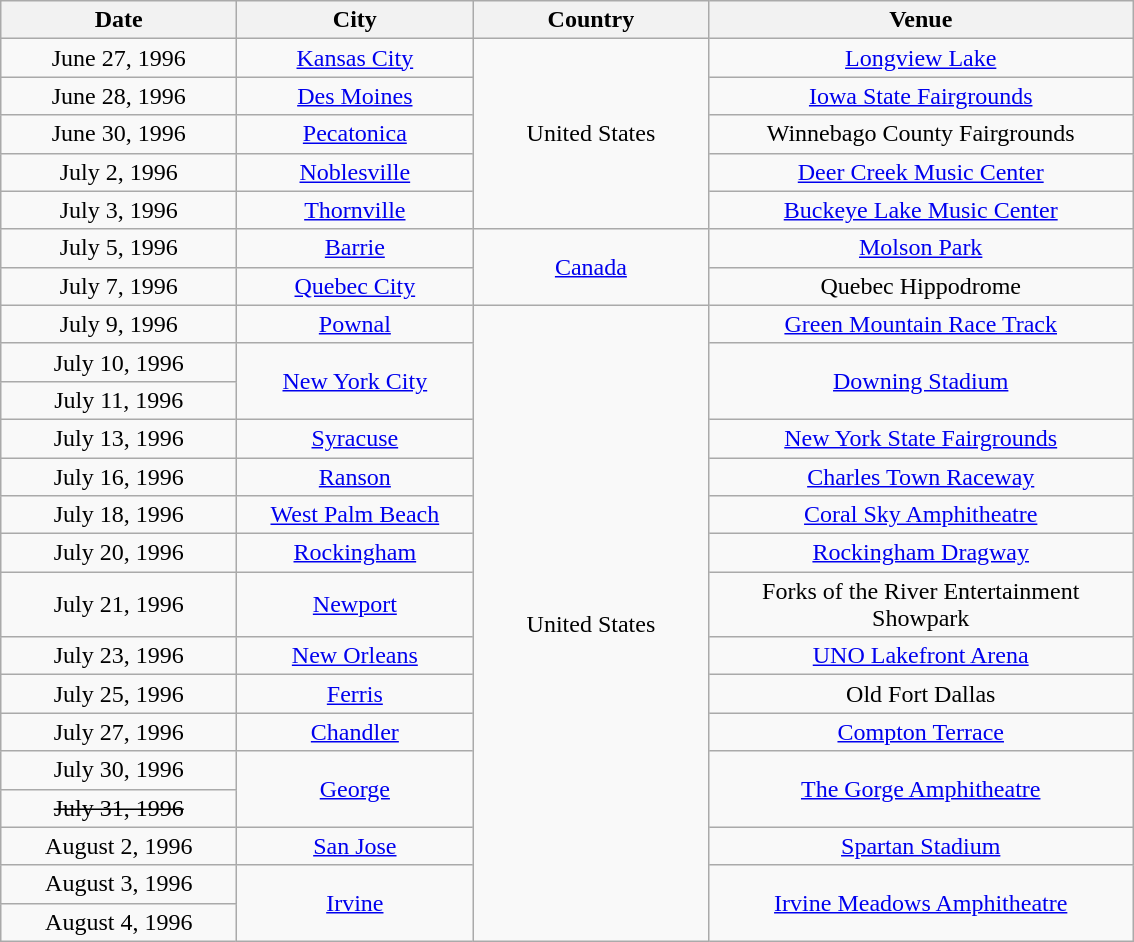<table class="wikitable" style="text-align:center;">
<tr>
<th width="150">Date</th>
<th width="150">City</th>
<th width="150">Country</th>
<th width="275">Venue</th>
</tr>
<tr>
<td>June 27, 1996</td>
<td><a href='#'>Kansas City</a></td>
<td rowspan="5">United States</td>
<td><a href='#'>Longview Lake</a></td>
</tr>
<tr>
<td>June 28, 1996</td>
<td><a href='#'>Des Moines</a></td>
<td><a href='#'>Iowa State Fairgrounds</a></td>
</tr>
<tr>
<td>June 30, 1996</td>
<td><a href='#'>Pecatonica</a></td>
<td>Winnebago County Fairgrounds</td>
</tr>
<tr>
<td>July 2, 1996</td>
<td><a href='#'>Noblesville</a></td>
<td><a href='#'>Deer Creek Music Center</a></td>
</tr>
<tr>
<td>July 3, 1996</td>
<td><a href='#'>Thornville</a></td>
<td><a href='#'>Buckeye Lake Music Center</a></td>
</tr>
<tr>
<td>July 5, 1996</td>
<td><a href='#'>Barrie</a></td>
<td rowspan="2"><a href='#'>Canada</a></td>
<td><a href='#'>Molson Park</a></td>
</tr>
<tr>
<td>July 7, 1996</td>
<td><a href='#'>Quebec City</a></td>
<td>Quebec Hippodrome</td>
</tr>
<tr>
<td>July 9, 1996</td>
<td><a href='#'>Pownal</a></td>
<td rowspan="16">United States</td>
<td><a href='#'>Green Mountain Race Track</a></td>
</tr>
<tr>
<td>July 10, 1996</td>
<td rowspan="2"><a href='#'>New York City</a></td>
<td rowspan="2"><a href='#'>Downing Stadium</a></td>
</tr>
<tr>
<td>July 11, 1996</td>
</tr>
<tr>
<td>July 13, 1996</td>
<td><a href='#'>Syracuse</a></td>
<td><a href='#'>New York State Fairgrounds</a></td>
</tr>
<tr>
<td>July 16, 1996</td>
<td><a href='#'>Ranson</a></td>
<td><a href='#'>Charles Town Raceway</a></td>
</tr>
<tr>
<td>July 18, 1996</td>
<td><a href='#'>West Palm Beach</a></td>
<td><a href='#'>Coral Sky Amphitheatre</a></td>
</tr>
<tr>
<td>July 20, 1996</td>
<td><a href='#'>Rockingham</a></td>
<td><a href='#'>Rockingham Dragway</a></td>
</tr>
<tr>
<td>July 21, 1996</td>
<td><a href='#'>Newport</a></td>
<td>Forks of the River Entertainment Showpark</td>
</tr>
<tr>
<td>July 23, 1996</td>
<td><a href='#'>New Orleans</a></td>
<td><a href='#'>UNO Lakefront Arena</a></td>
</tr>
<tr>
<td>July 25, 1996</td>
<td><a href='#'>Ferris</a></td>
<td>Old Fort Dallas</td>
</tr>
<tr>
<td>July 27, 1996</td>
<td><a href='#'>Chandler</a></td>
<td><a href='#'>Compton Terrace</a></td>
</tr>
<tr>
<td>July 30, 1996</td>
<td rowspan="2"><a href='#'>George</a></td>
<td rowspan="2"><a href='#'>The Gorge Amphitheatre</a></td>
</tr>
<tr>
<td><s>July 31, 1996</s></td>
</tr>
<tr>
<td>August 2, 1996</td>
<td><a href='#'>San Jose</a></td>
<td><a href='#'>Spartan Stadium</a></td>
</tr>
<tr>
<td>August 3, 1996</td>
<td rowspan="2"><a href='#'>Irvine</a></td>
<td rowspan="2"><a href='#'>Irvine Meadows Amphitheatre</a></td>
</tr>
<tr>
<td>August 4, 1996</td>
</tr>
</table>
